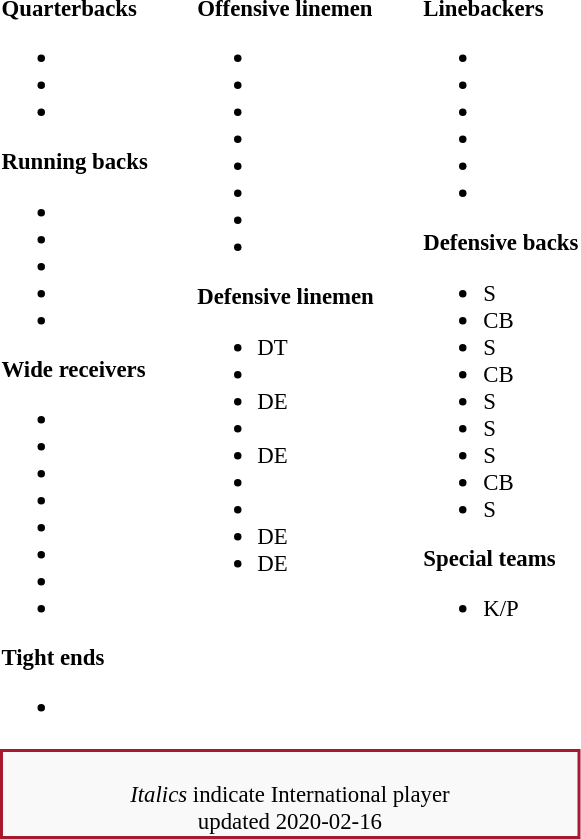<table class="toccolours" style="text-align: left;">
<tr>
<td style="font-size: 95%;vertical-align:top;"><strong>Quarterbacks</strong><br><ul><li></li><li></li><li></li></ul><strong>Running backs</strong><ul><li></li><li></li><li></li><li></li><li></li></ul><strong>Wide receivers</strong><ul><li></li><li></li><li></li><li></li><li></li><li></li><li></li><li></li></ul><strong>Tight ends</strong><ul><li></li></ul></td>
<td style="width: 25px;"></td>
<td style="font-size: 95%;vertical-align:top;"><strong>Offensive linemen</strong><br><ul><li></li><li></li><li></li><li></li><li></li><li></li><li></li><li></li></ul><strong>Defensive linemen</strong><ul><li> DT</li><li></li><li> DE</li><li></li><li> DE</li><li></li><li></li><li> DE</li><li> DE</li></ul></td>
<td style="width: 25px;"></td>
<td style="font-size: 95%;vertical-align:top;"><strong>Linebackers </strong><br><ul><li></li><li></li><li></li><li></li><li></li><li></li></ul><strong>Defensive backs</strong><ul><li> S</li><li> CB</li><li> S</li><li> CB</li><li> S</li><li> S</li><li> S</li><li> CB</li><li> S</li></ul><strong>Special teams</strong><ul><li> K/P</li></ul></td>
</tr>
<tr>
<td style="text-align:center;font-size: 95%;background:#F9F9F9;border:2px solid #A6192E" colspan="10"><br><em>Italics</em> indicate International player<br><span></span> updated 2020-02-16</td>
</tr>
<tr>
</tr>
</table>
